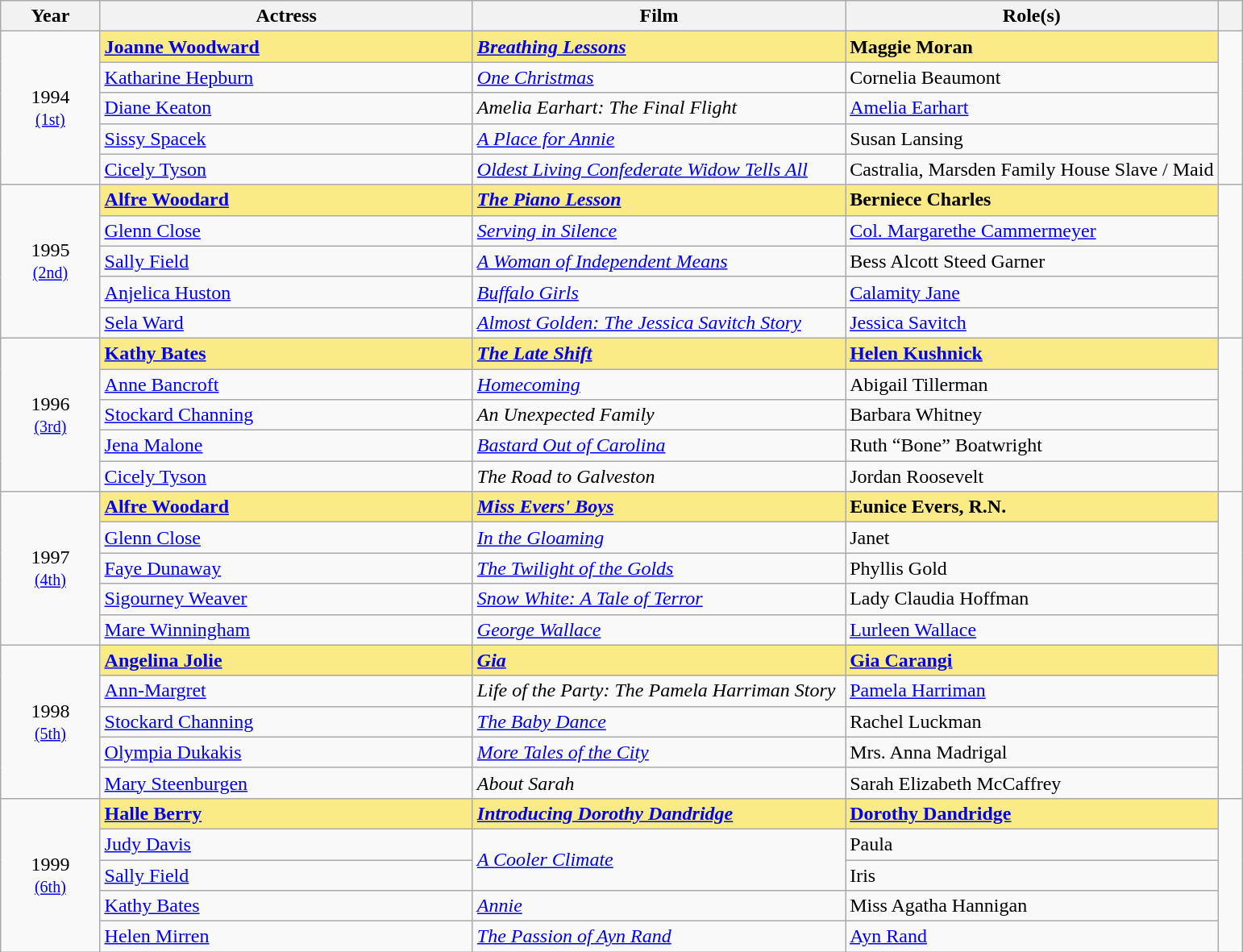<table class="wikitable sortable" style="text-align:left;">
<tr>
<th scope="col" style="width:8%;">Year</th>
<th scope="col" style="width:30%;">Actress</th>
<th scope="col" style="width:30%;">Film</th>
<th scope="col" style="width:30%;">Role(s)</th>
<th class=unsortable><strong></strong></th>
</tr>
<tr>
<td rowspan="5" align="center">1994<br><small><a href='#'>(1st)</a> </small></td>
<td style="background:#FAEB86;"><strong><a href='#'>Joanne Woodward</a></strong></td>
<td style="background:#FAEB86;"><strong><em><a href='#'>Breathing Lessons</a></em></strong></td>
<td style="background:#FAEB86;"><strong>Maggie Moran</strong></td>
<td rowspan=5></td>
</tr>
<tr>
<td><a href='#'>Katharine Hepburn</a></td>
<td><em><a href='#'>One Christmas</a></em></td>
<td>Cornelia Beaumont</td>
</tr>
<tr>
<td><a href='#'>Diane Keaton</a></td>
<td><em>Amelia Earhart: The Final Flight</em></td>
<td><a href='#'>Amelia Earhart</a></td>
</tr>
<tr>
<td><a href='#'>Sissy Spacek</a></td>
<td><em><a href='#'>A Place for Annie</a></em></td>
<td>Susan Lansing</td>
</tr>
<tr>
<td><a href='#'>Cicely Tyson</a></td>
<td><em><a href='#'>Oldest Living Confederate Widow Tells All</a></em></td>
<td>Castralia, Marsden Family House Slave / Maid</td>
</tr>
<tr>
<td rowspan="5" align="center">1995<br><small><a href='#'>(2nd)</a> </small></td>
<td style="background:#FAEB86;"><strong><a href='#'>Alfre Woodard</a></strong></td>
<td style="background:#FAEB86;"><strong><em><a href='#'>The Piano Lesson</a></em></strong></td>
<td style="background:#FAEB86;"><strong>Berniece Charles</strong></td>
<td rowspan=5></td>
</tr>
<tr>
<td><a href='#'>Glenn Close</a></td>
<td><em><a href='#'>Serving in Silence</a></em></td>
<td><a href='#'>Col. Margarethe Cammermeyer</a></td>
</tr>
<tr>
<td><a href='#'>Sally Field</a></td>
<td><em><a href='#'>A Woman of Independent Means</a></em></td>
<td>Bess Alcott Steed Garner</td>
</tr>
<tr>
<td><a href='#'>Anjelica Huston</a></td>
<td><em><a href='#'>Buffalo Girls</a></em></td>
<td><a href='#'>Calamity Jane</a></td>
</tr>
<tr>
<td><a href='#'>Sela Ward</a></td>
<td><em><a href='#'>Almost Golden: The Jessica Savitch Story</a></em></td>
<td><a href='#'>Jessica Savitch</a></td>
</tr>
<tr>
<td rowspan="5" align="center">1996<br><small><a href='#'>(3rd)</a> </small></td>
<td style="background:#FAEB86;"><strong><a href='#'>Kathy Bates</a></strong></td>
<td style="background:#FAEB86;"><strong><em><a href='#'>The Late Shift</a></em></strong></td>
<td style="background:#FAEB86;"><strong><a href='#'>Helen Kushnick</a></strong></td>
<td rowspan=5></td>
</tr>
<tr>
<td><a href='#'>Anne Bancroft</a></td>
<td><em><a href='#'>Homecoming</a></em></td>
<td>Abigail Tillerman</td>
</tr>
<tr>
<td><a href='#'>Stockard Channing</a></td>
<td><em>An Unexpected Family</em></td>
<td>Barbara Whitney</td>
</tr>
<tr>
<td><a href='#'>Jena Malone</a></td>
<td><em><a href='#'>Bastard Out of Carolina</a></em></td>
<td>Ruth “Bone” Boatwright</td>
</tr>
<tr>
<td><a href='#'>Cicely Tyson</a></td>
<td><em>The Road to Galveston</em></td>
<td>Jordan Roosevelt</td>
</tr>
<tr>
<td rowspan="5" align="center">1997<br><small><a href='#'>(4th)</a> </small></td>
<td style="background:#FAEB86;"><strong><a href='#'>Alfre Woodard</a></strong></td>
<td style="background:#FAEB86;"><strong><em><a href='#'>Miss Evers' Boys</a></em></strong></td>
<td style="background:#FAEB86;"><strong>Eunice Evers, R.N.</strong></td>
<td rowspan=5></td>
</tr>
<tr>
<td><a href='#'>Glenn Close</a></td>
<td><em><a href='#'>In the Gloaming</a></em></td>
<td>Janet</td>
</tr>
<tr>
<td><a href='#'>Faye Dunaway</a></td>
<td><em><a href='#'>The Twilight of the Golds</a></em></td>
<td>Phyllis Gold</td>
</tr>
<tr>
<td><a href='#'>Sigourney Weaver</a></td>
<td><em><a href='#'>Snow White: A Tale of Terror</a></em></td>
<td>Lady Claudia Hoffman</td>
</tr>
<tr>
<td><a href='#'>Mare Winningham</a></td>
<td><em><a href='#'>George Wallace</a></em></td>
<td><a href='#'>Lurleen Wallace</a></td>
</tr>
<tr>
<td rowspan="5" align="center">1998<br><small><a href='#'>(5th)</a> </small></td>
<td style="background:#FAEB86;"><strong><a href='#'>Angelina Jolie</a></strong></td>
<td style="background:#FAEB86;"><strong><em><a href='#'>Gia</a></em></strong></td>
<td style="background:#FAEB86;"><strong><a href='#'>Gia Carangi</a></strong></td>
<td rowspan=5></td>
</tr>
<tr>
<td><a href='#'>Ann-Margret</a></td>
<td><em>Life of the Party: The Pamela Harriman Story</em></td>
<td><a href='#'>Pamela Harriman</a></td>
</tr>
<tr>
<td><a href='#'>Stockard Channing</a></td>
<td><em><a href='#'>The Baby Dance</a></em></td>
<td>Rachel Luckman</td>
</tr>
<tr>
<td><a href='#'>Olympia Dukakis</a></td>
<td><em><a href='#'>More Tales of the City</a></em></td>
<td>Mrs. Anna Madrigal</td>
</tr>
<tr>
<td><a href='#'>Mary Steenburgen</a></td>
<td><em>About Sarah</em></td>
<td>Sarah Elizabeth McCaffrey</td>
</tr>
<tr>
<td rowspan="5" align="center">1999<br><small><a href='#'>(6th)</a> </small></td>
<td style="background:#FAEB86;"><strong><a href='#'>Halle Berry</a></strong></td>
<td style="background:#FAEB86;"><strong><em><a href='#'>Introducing Dorothy Dandridge</a></em></strong></td>
<td style="background:#FAEB86;"><strong><a href='#'>Dorothy Dandridge</a></strong></td>
<td rowspan=5></td>
</tr>
<tr>
<td><a href='#'>Judy Davis</a></td>
<td rowspan="2"><em><a href='#'>A Cooler Climate</a></em></td>
<td>Paula</td>
</tr>
<tr>
<td><a href='#'>Sally Field</a></td>
<td>Iris</td>
</tr>
<tr>
<td><a href='#'>Kathy Bates</a></td>
<td><em><a href='#'>Annie</a></em></td>
<td>Miss Agatha Hannigan</td>
</tr>
<tr>
<td><a href='#'>Helen Mirren</a></td>
<td><em><a href='#'>The Passion of Ayn Rand</a></em></td>
<td><a href='#'>Ayn Rand</a></td>
</tr>
</table>
